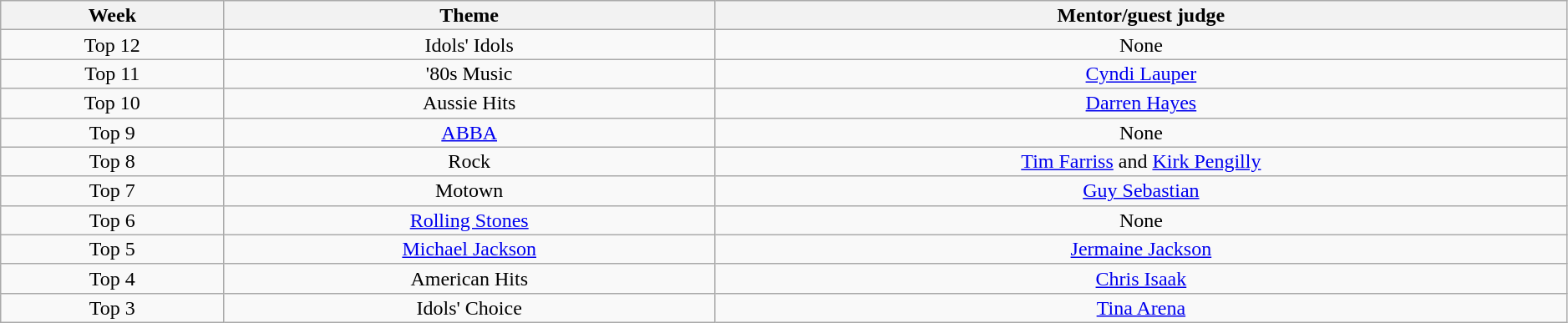<table class="wikitable plainrowheaders" style="text-align:center; line-height:16px; width:99%;">
<tr>
<th>Week</th>
<th>Theme</th>
<th>Mentor/guest judge</th>
</tr>
<tr>
<td>Top 12</td>
<td>Idols' Idols</td>
<td>None</td>
</tr>
<tr>
<td>Top 11</td>
<td>'80s Music</td>
<td><a href='#'>Cyndi Lauper</a></td>
</tr>
<tr>
<td>Top 10</td>
<td>Aussie Hits</td>
<td><a href='#'>Darren Hayes</a></td>
</tr>
<tr>
<td>Top 9</td>
<td><a href='#'>ABBA</a></td>
<td>None</td>
</tr>
<tr>
<td>Top 8</td>
<td>Rock</td>
<td><a href='#'>Tim Farriss</a> and <a href='#'>Kirk Pengilly</a></td>
</tr>
<tr>
<td>Top 7</td>
<td>Motown</td>
<td><a href='#'>Guy Sebastian</a></td>
</tr>
<tr>
<td>Top 6</td>
<td><a href='#'>Rolling Stones</a></td>
<td>None</td>
</tr>
<tr>
<td>Top 5</td>
<td><a href='#'>Michael Jackson</a></td>
<td><a href='#'>Jermaine Jackson</a></td>
</tr>
<tr>
<td>Top 4</td>
<td>American Hits</td>
<td><a href='#'>Chris Isaak</a></td>
</tr>
<tr>
<td>Top 3</td>
<td>Idols' Choice</td>
<td><a href='#'>Tina Arena</a></td>
</tr>
</table>
